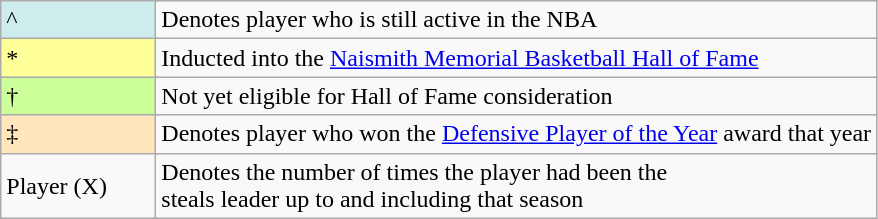<table class="wikitable">
<tr>
<td style="background-color:#CFECEC; width:6em" colspan=2>^</td>
<td colspan=5>Denotes player who is still active in the NBA</td>
</tr>
<tr>
<td style="background-color:#FFFF99; width:6em" colspan=2>*</td>
<td colspan=5>Inducted into the <a href='#'>Naismith Memorial Basketball Hall of Fame</a></td>
</tr>
<tr>
<td style="background:#CCFF99; width:6em" colspan=2>†</td>
<td colspan=5>Not yet eligible for Hall of Fame consideration</td>
</tr>
<tr>
<td style="background-color:#FFE6BD; border:1px solid #aaaaaa; width:6em" colspan=2>‡</td>
<td colspan=5>Denotes player who won the <a href='#'>Defensive Player of the Year</a> award that year</td>
</tr>
<tr>
<td colspan=2>Player (X)</td>
<td colspan=5>Denotes the number of times the player had been the<br>steals leader up to and including that season</td>
</tr>
</table>
